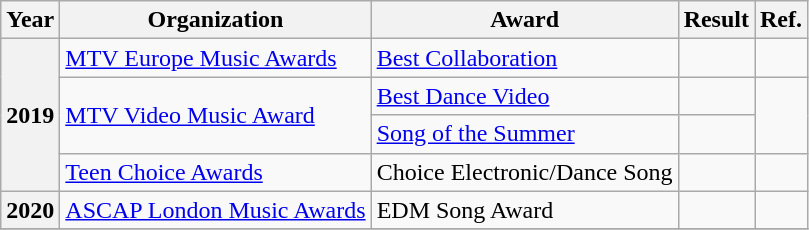<table class="wikitable plainrowheaders">
<tr>
<th>Year</th>
<th>Organization</th>
<th>Award</th>
<th>Result</th>
<th>Ref.</th>
</tr>
<tr>
<th rowspan="4">2019</th>
<td><a href='#'>MTV Europe Music Awards</a></td>
<td><a href='#'>Best Collaboration</a></td>
<td></td>
<td style="text-align:center;"></td>
</tr>
<tr>
<td rowspan="2"><a href='#'>MTV Video Music Award</a></td>
<td><a href='#'>Best Dance Video</a></td>
<td></td>
<td style="text-align:center;" rowspan="2"></td>
</tr>
<tr>
<td><a href='#'>Song of the Summer</a></td>
<td></td>
</tr>
<tr>
<td><a href='#'>Teen Choice Awards</a></td>
<td>Choice Electronic/Dance Song</td>
<td></td>
<td style="text-align:center;"></td>
</tr>
<tr>
<th>2020</th>
<td><a href='#'>ASCAP London Music Awards</a></td>
<td>EDM Song Award</td>
<td></td>
<td style="text-align:center;"></td>
</tr>
<tr>
</tr>
</table>
